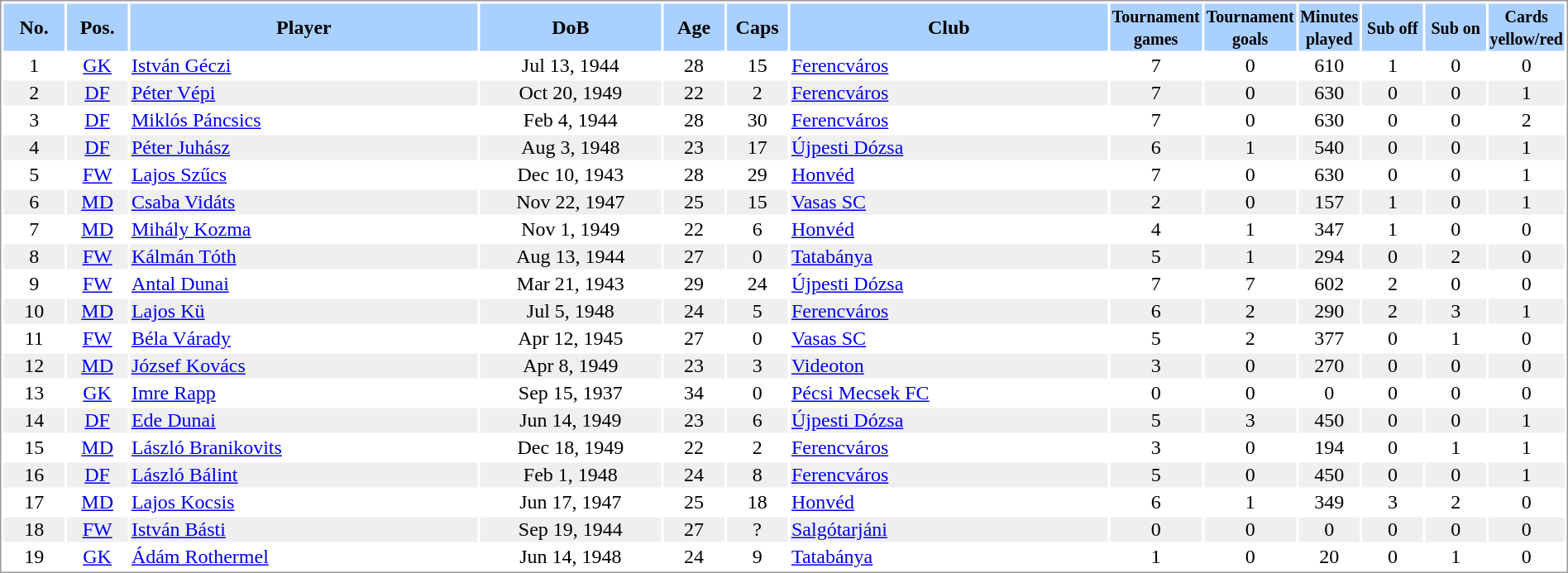<table border="0" width="100%" style="border: 1px solid #999; background-color:#FFFFFF; text-align:center">
<tr align="center" bgcolor="#AAD0FF">
<th width=4%>No.</th>
<th width=4%>Pos.</th>
<th width=23%>Player</th>
<th width=12%>DoB</th>
<th width=4%>Age</th>
<th width=4%>Caps</th>
<th width=21%>Club</th>
<th width=6%><small>Tournament<br>games</small></th>
<th width=6%><small>Tournament<br>goals</small></th>
<th width=4%><small>Minutes<br>played</small></th>
<th width=4%><small>Sub off</small></th>
<th width=4%><small>Sub on</small></th>
<th width=4%><small>Cards<br>yellow/red</small></th>
</tr>
<tr>
<td>1</td>
<td><a href='#'>GK</a></td>
<td align="left"><a href='#'>István Géczi</a></td>
<td>Jul 13, 1944</td>
<td>28</td>
<td>15</td>
<td align="left"> <a href='#'>Ferencváros</a></td>
<td>7</td>
<td>0</td>
<td>610</td>
<td>1</td>
<td>0</td>
<td>0</td>
</tr>
<tr bgcolor="#EFEFEF">
<td>2</td>
<td><a href='#'>DF</a></td>
<td align="left"><a href='#'>Péter Vépi</a></td>
<td>Oct 20, 1949</td>
<td>22</td>
<td>2</td>
<td align="left"> <a href='#'>Ferencváros</a></td>
<td>7</td>
<td>0</td>
<td>630</td>
<td>0</td>
<td>0</td>
<td>1</td>
</tr>
<tr>
<td>3</td>
<td><a href='#'>DF</a></td>
<td align="left"><a href='#'>Miklós Páncsics</a></td>
<td>Feb 4, 1944</td>
<td>28</td>
<td>30</td>
<td align="left"> <a href='#'>Ferencváros</a></td>
<td>7</td>
<td>0</td>
<td>630</td>
<td>0</td>
<td>0</td>
<td>2</td>
</tr>
<tr bgcolor="#EFEFEF">
<td>4</td>
<td><a href='#'>DF</a></td>
<td align="left"><a href='#'>Péter Juhász</a></td>
<td>Aug 3, 1948</td>
<td>23</td>
<td>17</td>
<td align="left"> <a href='#'>Újpesti Dózsa</a></td>
<td>6</td>
<td>1</td>
<td>540</td>
<td>0</td>
<td>0</td>
<td>1</td>
</tr>
<tr>
<td>5</td>
<td><a href='#'>FW</a></td>
<td align="left"><a href='#'>Lajos Szűcs</a></td>
<td>Dec 10, 1943</td>
<td>28</td>
<td>29</td>
<td align="left"> <a href='#'>Honvéd</a></td>
<td>7</td>
<td>0</td>
<td>630</td>
<td>0</td>
<td>0</td>
<td>1</td>
</tr>
<tr bgcolor="#EFEFEF">
<td>6</td>
<td><a href='#'>MD</a></td>
<td align="left"><a href='#'>Csaba Vidáts</a></td>
<td>Nov 22, 1947</td>
<td>25</td>
<td>15</td>
<td align="left"> <a href='#'>Vasas SC</a></td>
<td>2</td>
<td>0</td>
<td>157</td>
<td>1</td>
<td>0</td>
<td>1</td>
</tr>
<tr>
<td>7</td>
<td><a href='#'>MD</a></td>
<td align="left"><a href='#'>Mihály Kozma</a></td>
<td>Nov 1, 1949</td>
<td>22</td>
<td>6</td>
<td align="left"> <a href='#'>Honvéd</a></td>
<td>4</td>
<td>1</td>
<td>347</td>
<td>1</td>
<td>0</td>
<td>0</td>
</tr>
<tr bgcolor="#EFEFEF">
<td>8</td>
<td><a href='#'>FW</a></td>
<td align="left"><a href='#'>Kálmán Tóth</a></td>
<td>Aug 13, 1944</td>
<td>27</td>
<td>0</td>
<td align="left"> <a href='#'>Tatabánya</a></td>
<td>5</td>
<td>1</td>
<td>294</td>
<td>0</td>
<td>2</td>
<td>0</td>
</tr>
<tr>
<td>9</td>
<td><a href='#'>FW</a></td>
<td align="left"><a href='#'>Antal Dunai</a></td>
<td>Mar 21, 1943</td>
<td>29</td>
<td>24</td>
<td align="left"> <a href='#'>Újpesti Dózsa</a></td>
<td>7</td>
<td>7</td>
<td>602</td>
<td>2</td>
<td>0</td>
<td>0</td>
</tr>
<tr bgcolor="#EFEFEF">
<td>10</td>
<td><a href='#'>MD</a></td>
<td align="left"><a href='#'>Lajos Kü</a></td>
<td>Jul 5, 1948</td>
<td>24</td>
<td>5</td>
<td align="left"> <a href='#'>Ferencváros</a></td>
<td>6</td>
<td>2</td>
<td>290</td>
<td>2</td>
<td>3</td>
<td>1</td>
</tr>
<tr>
<td>11</td>
<td><a href='#'>FW</a></td>
<td align="left"><a href='#'>Béla Várady</a></td>
<td>Apr 12, 1945</td>
<td>27</td>
<td>0</td>
<td align="left"> <a href='#'>Vasas SC</a></td>
<td>5</td>
<td>2</td>
<td>377</td>
<td>0</td>
<td>1</td>
<td>0</td>
</tr>
<tr bgcolor="#EFEFEF">
<td>12</td>
<td><a href='#'>MD</a></td>
<td align="left"><a href='#'>József Kovács</a></td>
<td>Apr 8, 1949</td>
<td>23</td>
<td>3</td>
<td align="left"> <a href='#'>Videoton</a></td>
<td>3</td>
<td>0</td>
<td>270</td>
<td>0</td>
<td>0</td>
<td>0</td>
</tr>
<tr>
<td>13</td>
<td><a href='#'>GK</a></td>
<td align="left"><a href='#'>Imre Rapp</a></td>
<td>Sep 15, 1937</td>
<td>34</td>
<td>0</td>
<td align="left"> <a href='#'>Pécsi Mecsek FC</a></td>
<td>0</td>
<td>0</td>
<td>0</td>
<td>0</td>
<td>0</td>
<td>0</td>
</tr>
<tr bgcolor="#EFEFEF">
<td>14</td>
<td><a href='#'>DF</a></td>
<td align="left"><a href='#'>Ede Dunai</a></td>
<td>Jun 14, 1949</td>
<td>23</td>
<td>6</td>
<td align="left"> <a href='#'>Újpesti Dózsa</a></td>
<td>5</td>
<td>3</td>
<td>450</td>
<td>0</td>
<td>0</td>
<td>1</td>
</tr>
<tr>
<td>15</td>
<td><a href='#'>MD</a></td>
<td align="left"><a href='#'>László Branikovits</a></td>
<td>Dec 18, 1949</td>
<td>22</td>
<td>2</td>
<td align="left"> <a href='#'>Ferencváros</a></td>
<td>3</td>
<td>0</td>
<td>194</td>
<td>0</td>
<td>1</td>
<td>1</td>
</tr>
<tr bgcolor="#EFEFEF">
<td>16</td>
<td><a href='#'>DF</a></td>
<td align="left"><a href='#'>László Bálint</a></td>
<td>Feb 1, 1948</td>
<td>24</td>
<td>8</td>
<td align="left"> <a href='#'>Ferencváros</a></td>
<td>5</td>
<td>0</td>
<td>450</td>
<td>0</td>
<td>0</td>
<td>1</td>
</tr>
<tr>
<td>17</td>
<td><a href='#'>MD</a></td>
<td align="left"><a href='#'>Lajos Kocsis</a></td>
<td>Jun 17, 1947</td>
<td>25</td>
<td>18</td>
<td align="left"> <a href='#'>Honvéd</a></td>
<td>6</td>
<td>1</td>
<td>349</td>
<td>3</td>
<td>2</td>
<td>0</td>
</tr>
<tr bgcolor="#EFEFEF">
<td>18</td>
<td><a href='#'>FW</a></td>
<td align="left"><a href='#'>István Básti</a></td>
<td>Sep 19, 1944</td>
<td>27</td>
<td>?</td>
<td align="left"> <a href='#'>Salgótarjáni</a></td>
<td>0</td>
<td>0</td>
<td>0</td>
<td>0</td>
<td>0</td>
<td>0</td>
</tr>
<tr>
<td>19</td>
<td><a href='#'>GK</a></td>
<td align="left"><a href='#'>Ádám Rothermel</a></td>
<td>Jun 14, 1948</td>
<td>24</td>
<td>9</td>
<td align="left"> <a href='#'>Tatabánya</a></td>
<td>1</td>
<td>0</td>
<td>20</td>
<td>0</td>
<td>1</td>
<td>0</td>
</tr>
</table>
